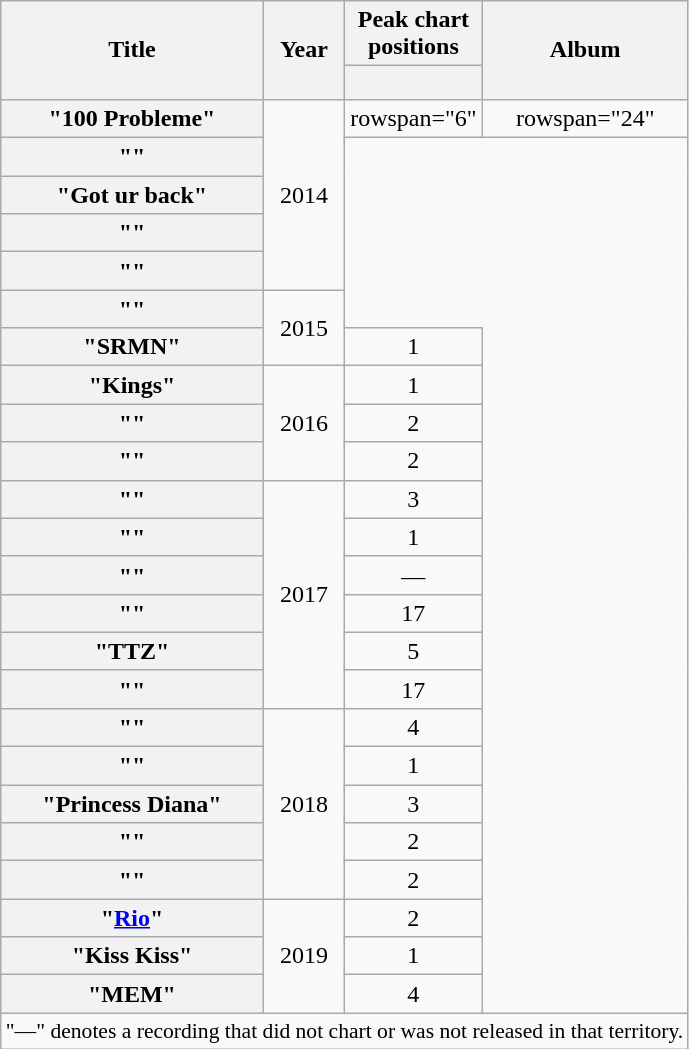<table class="wikitable plainrowheaders" style="text-align:center;">
<tr>
<th scope="col" rowspan="2">Title</th>
<th scope="col" rowspan="2">Year</th>
<th scope="col" colspan="1">Peak chart positions</th>
<th scope="col" rowspan="2">Album</th>
</tr>
<tr>
<th style="width:3em; font-size:85%;"><a href='#'></a><br></th>
</tr>
<tr>
<th scope="row">"100 Probleme"</th>
<td rowspan="5">2014</td>
<td>rowspan="6" </td>
<td>rowspan="24" </td>
</tr>
<tr>
<th scope="row">""</th>
</tr>
<tr>
<th scope="row">"Got ur back"<br></th>
</tr>
<tr>
<th scope="row">""</th>
</tr>
<tr>
<th scope="row">""<br></th>
</tr>
<tr>
<th scope="row">""<br></th>
<td rowspan="2">2015</td>
</tr>
<tr>
<th scope="row">"SRMN"</th>
<td>1</td>
</tr>
<tr>
<th scope="row">"Kings"</th>
<td rowspan="3">2016</td>
<td>1</td>
</tr>
<tr>
<th scope="row">""<br></th>
<td>2</td>
</tr>
<tr>
<th scope="row">""</th>
<td>2</td>
</tr>
<tr>
<th scope="row">""<br></th>
<td rowspan="6">2017</td>
<td>3</td>
</tr>
<tr>
<th scope="row">""</th>
<td>1</td>
</tr>
<tr>
<th scope="row">""<br></th>
<td>—</td>
</tr>
<tr>
<th scope="row">""<br></th>
<td>17</td>
</tr>
<tr>
<th scope="row">"TTZ"</th>
<td>5</td>
</tr>
<tr>
<th scope="row">""</th>
<td>17</td>
</tr>
<tr>
<th scope="row">""</th>
<td rowspan="5">2018</td>
<td>4</td>
</tr>
<tr>
<th scope="row">""<br></th>
<td>1</td>
</tr>
<tr>
<th scope="row">"Princess Diana"<br></th>
<td>3</td>
</tr>
<tr>
<th scope="row">""<br></th>
<td>2</td>
</tr>
<tr>
<th scope="row">""<br></th>
<td>2</td>
</tr>
<tr>
<th scope="row">"<a href='#'>Rio</a>"</th>
<td rowspan="3">2019</td>
<td>2</td>
</tr>
<tr>
<th scope="row">"Kiss Kiss"<br></th>
<td>1</td>
</tr>
<tr>
<th scope="row">"MEM"</th>
<td>4</td>
</tr>
<tr>
<td colspan="4" style="font-size:90%">"—" denotes a recording that did not chart or was not released in that territory.</td>
</tr>
</table>
